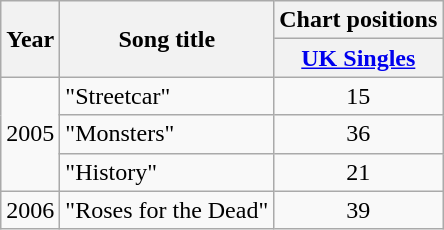<table class="wikitable">
<tr>
<th rowspan="2">Year</th>
<th rowspan="2">Song title</th>
<th colspan="4">Chart positions</th>
</tr>
<tr>
<th><a href='#'>UK Singles</a></th>
</tr>
<tr>
<td rowspan="3">2005</td>
<td>"Streetcar"</td>
<td align="center">15</td>
</tr>
<tr>
<td>"Monsters"</td>
<td align="center">36</td>
</tr>
<tr>
<td>"History"</td>
<td align="center">21</td>
</tr>
<tr>
<td>2006</td>
<td>"Roses for the Dead"</td>
<td align="center">39</td>
</tr>
</table>
